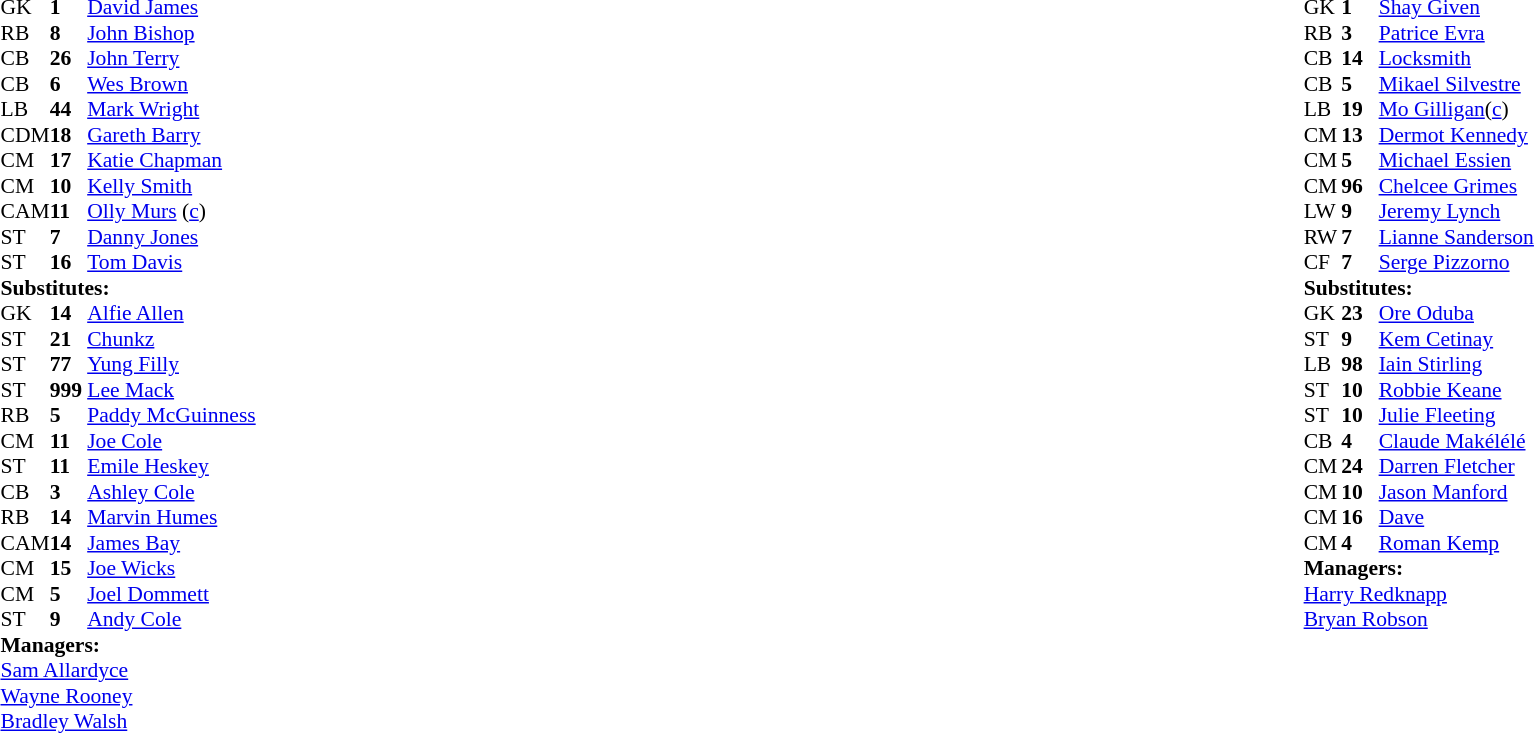<table width="100%">
<tr>
<td valign="top" width="50%"><br><table style="font-size: 90%" cellspacing="0" cellpadding="0">
<tr>
<th width=25></th>
<th width=25></th>
</tr>
<tr>
<td>GK</td>
<td><strong>1</strong></td>
<td><a href='#'>David James</a></td>
<td></td>
<td></td>
</tr>
<tr>
<td>RB</td>
<td><strong>8</strong></td>
<td><a href='#'>John Bishop</a></td>
<td></td>
<td></td>
</tr>
<tr>
<td>CB</td>
<td><strong>26</strong></td>
<td><a href='#'>John Terry</a></td>
</tr>
<tr>
<td>CB</td>
<td><strong>6</strong></td>
<td><a href='#'>Wes Brown</a></td>
<td></td>
<td></td>
</tr>
<tr>
<td>LB</td>
<td><strong>44</strong></td>
<td><a href='#'>Mark Wright</a></td>
<td></td>
<td></td>
</tr>
<tr>
<td>CDM</td>
<td><strong>18</strong></td>
<td><a href='#'>Gareth Barry</a></td>
<td></td>
<td></td>
</tr>
<tr>
<td>CM</td>
<td><strong>17</strong></td>
<td><a href='#'>Katie Chapman</a></td>
<td></td>
<td>  </td>
</tr>
<tr>
<td>CM</td>
<td><strong>10</strong></td>
<td><a href='#'>Kelly Smith</a></td>
<td></td>
<td></td>
</tr>
<tr>
<td>CAM</td>
<td><strong>11</strong></td>
<td><a href='#'>Olly Murs</a> (<a href='#'>c</a>)</td>
<td></td>
<td> </td>
</tr>
<tr>
<td>ST</td>
<td><strong>7</strong></td>
<td><a href='#'>Danny Jones</a></td>
<td></td>
<td></td>
</tr>
<tr>
<td>ST</td>
<td><strong>16</strong></td>
<td><a href='#'>Tom Davis</a></td>
<td></td>
<td></td>
</tr>
<tr>
<td colspan=3><strong>Substitutes:</strong></td>
</tr>
<tr>
<td>GK</td>
<td><strong>14</strong></td>
<td><a href='#'>Alfie Allen</a></td>
<td></td>
<td></td>
</tr>
<tr>
<td>ST</td>
<td><strong>21</strong></td>
<td><a href='#'>Chunkz</a></td>
<td></td>
<td> </td>
</tr>
<tr>
<td>ST</td>
<td><strong>77</strong></td>
<td><a href='#'>Yung Filly</a></td>
<td></td>
<td> </td>
</tr>
<tr>
<td>ST</td>
<td><strong>999</strong></td>
<td><a href='#'>Lee Mack</a></td>
<td></td>
<td> </td>
</tr>
<tr>
<td>RB</td>
<td><strong>5</strong></td>
<td><a href='#'>Paddy McGuinness</a></td>
<td></td>
<td> </td>
</tr>
<tr>
<td>CM</td>
<td><strong>11</strong></td>
<td><a href='#'>Joe Cole</a></td>
<td></td>
<td></td>
</tr>
<tr>
<td>ST</td>
<td><strong>11</strong></td>
<td><a href='#'>Emile Heskey</a></td>
<td></td>
<td> </td>
</tr>
<tr>
<td>CB</td>
<td><strong>3</strong></td>
<td><a href='#'>Ashley Cole</a></td>
<td></td>
<td></td>
</tr>
<tr>
<td>RB</td>
<td><strong>14</strong></td>
<td><a href='#'>Marvin Humes</a></td>
<td></td>
<td></td>
</tr>
<tr>
<td>CAM</td>
<td><strong>14</strong></td>
<td><a href='#'>James Bay</a></td>
<td></td>
<td></td>
</tr>
<tr>
<td>CM</td>
<td><strong>15</strong></td>
<td><a href='#'>Joe Wicks</a></td>
<td></td>
<td></td>
</tr>
<tr>
<td>CM</td>
<td><strong>5</strong></td>
<td><a href='#'>Joel Dommett</a></td>
<td></td>
<td></td>
</tr>
<tr>
<td>ST</td>
<td><strong>9</strong></td>
<td><a href='#'>Andy Cole</a></td>
<td></td>
<td></td>
</tr>
<tr>
<td colspan=3><strong>Managers:</strong></td>
</tr>
<tr>
<td colspan=4><a href='#'>Sam Allardyce</a><br><a href='#'>Wayne Rooney</a><br><a href='#'>Bradley Walsh</a></td>
</tr>
</table>
</td>
<td valign="top"></td>
<td valign="top" width="50%"><br><table style="font-size: 90%" cellspacing="0" cellpadding="0" align=center>
<tr>
<th width=25></th>
<th width=25></th>
</tr>
<tr>
<td>GK</td>
<td><strong>1</strong></td>
<td><a href='#'>Shay Given</a></td>
<td></td>
<td></td>
</tr>
<tr>
<td>RB</td>
<td><strong>3</strong></td>
<td><a href='#'>Patrice Evra</a></td>
<td></td>
<td></td>
</tr>
<tr>
<td>CB</td>
<td><strong>14</strong></td>
<td><a href='#'>Locksmith</a></td>
<td></td>
<td></td>
</tr>
<tr>
<td>CB</td>
<td><strong>5</strong></td>
<td><a href='#'>Mikael Silvestre</a></td>
<td></td>
<td></td>
</tr>
<tr>
<td>LB</td>
<td><strong>19</strong></td>
<td><a href='#'>Mo Gilligan</a>(<a href='#'>c</a>)</td>
<td></td>
<td></td>
</tr>
<tr>
<td>CM</td>
<td><strong>13</strong></td>
<td><a href='#'>Dermot Kennedy</a></td>
<td></td>
<td></td>
</tr>
<tr>
<td>CM</td>
<td><strong>5</strong></td>
<td><a href='#'>Michael Essien</a></td>
<td></td>
<td></td>
</tr>
<tr>
<td>CM</td>
<td><strong>96</strong></td>
<td><a href='#'>Chelcee Grimes</a></td>
<td></td>
<td></td>
</tr>
<tr>
<td>LW</td>
<td><strong>9</strong></td>
<td><a href='#'>Jeremy Lynch</a></td>
<td></td>
<td></td>
</tr>
<tr>
<td>RW</td>
<td><strong>7</strong></td>
<td><a href='#'>Lianne Sanderson</a></td>
<td></td>
<td></td>
</tr>
<tr>
<td>CF</td>
<td><strong>7</strong></td>
<td><a href='#'>Serge Pizzorno</a></td>
<td></td>
<td></td>
</tr>
<tr>
<td colspan=3><strong>Substitutes:</strong></td>
</tr>
<tr>
<td>GK</td>
<td><strong>23</strong></td>
<td><a href='#'>Ore Oduba</a></td>
<td></td>
<td></td>
</tr>
<tr>
<td>ST</td>
<td><strong>9</strong></td>
<td><a href='#'>Kem Cetinay</a></td>
<td></td>
<td> </td>
</tr>
<tr>
<td>LB</td>
<td><strong>98</strong></td>
<td><a href='#'>Iain Stirling</a></td>
<td></td>
<td></td>
</tr>
<tr>
<td>ST</td>
<td><strong>10</strong></td>
<td><a href='#'>Robbie Keane</a></td>
<td></td>
<td></td>
</tr>
<tr>
<td>ST</td>
<td><strong>10</strong></td>
<td><a href='#'>Julie Fleeting</a></td>
<td></td>
<td></td>
</tr>
<tr>
<td>CB</td>
<td><strong>4</strong></td>
<td><a href='#'>Claude Makélélé</a></td>
<td></td>
<td></td>
</tr>
<tr>
<td>CM</td>
<td><strong>24</strong></td>
<td><a href='#'>Darren Fletcher</a></td>
<td></td>
<td></td>
</tr>
<tr>
<td>CM</td>
<td><strong>10</strong></td>
<td><a href='#'>Jason Manford</a></td>
<td></td>
<td>  </td>
</tr>
<tr>
<td>CM</td>
<td><strong>16</strong></td>
<td><a href='#'>Dave</a></td>
<td></td>
<td></td>
</tr>
<tr>
<td>CM</td>
<td><strong>4</strong></td>
<td><a href='#'>Roman Kemp</a></td>
<td></td>
<td> </td>
</tr>
<tr>
<td colspan=3><strong>Managers:</strong></td>
</tr>
<tr>
<td colspan=4><a href='#'>Harry Redknapp</a> <br> <a href='#'>Bryan Robson</a></td>
</tr>
</table>
</td>
</tr>
</table>
